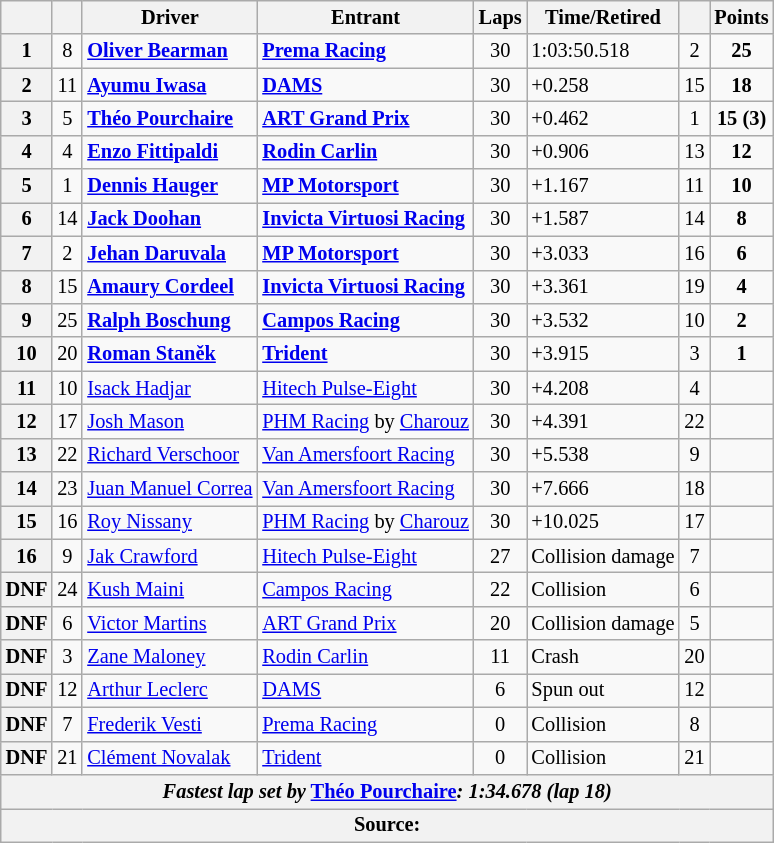<table class="wikitable" style="font-size:85%">
<tr>
<th scope="col"></th>
<th scope="col"></th>
<th scope="col">Driver</th>
<th scope="col">Entrant</th>
<th scope="col">Laps</th>
<th scope="col">Time/Retired</th>
<th scope="col"></th>
<th scope="col">Points</th>
</tr>
<tr>
<th>1</th>
<td align="center">8</td>
<td> <strong><a href='#'>Oliver Bearman</a></strong></td>
<td><strong><a href='#'>Prema Racing</a></strong></td>
<td align="center">30</td>
<td>1:03:50.518</td>
<td align="center">2</td>
<td align="center"><strong>25</strong></td>
</tr>
<tr>
<th>2</th>
<td align="center">11</td>
<td> <strong><a href='#'>Ayumu Iwasa</a></strong></td>
<td><strong><a href='#'>DAMS</a></strong></td>
<td align="center">30</td>
<td>+0.258</td>
<td align="center">15</td>
<td align="center"><strong>18</strong></td>
</tr>
<tr>
<th>3</th>
<td align="center">5</td>
<td> <strong><a href='#'>Théo Pourchaire</a></strong></td>
<td><strong><a href='#'>ART Grand Prix</a></strong></td>
<td align="center">30</td>
<td>+0.462</td>
<td align="center">1</td>
<td align="center"><strong>15 (3)</strong></td>
</tr>
<tr>
<th>4</th>
<td align="center">4</td>
<td> <strong><a href='#'>Enzo Fittipaldi</a></strong></td>
<td><strong><a href='#'>Rodin Carlin</a></strong></td>
<td align="center">30</td>
<td>+0.906</td>
<td align="center">13</td>
<td align="center"><strong>12</strong></td>
</tr>
<tr>
<th>5</th>
<td align="center">1</td>
<td> <strong><a href='#'>Dennis Hauger</a></strong></td>
<td><strong><a href='#'>MP Motorsport</a></strong></td>
<td align="center">30</td>
<td>+1.167</td>
<td align="center">11</td>
<td align="center"><strong>10</strong></td>
</tr>
<tr>
<th>6</th>
<td align="center">14</td>
<td> <strong><a href='#'>Jack Doohan</a></strong></td>
<td><strong><a href='#'>Invicta Virtuosi Racing</a></strong></td>
<td align="center">30</td>
<td>+1.587</td>
<td align="center">14</td>
<td align="center"><strong>8</strong></td>
</tr>
<tr>
<th>7</th>
<td align="center">2</td>
<td> <strong><a href='#'>Jehan Daruvala</a></strong></td>
<td><strong><a href='#'>MP Motorsport</a></strong></td>
<td align="center">30</td>
<td>+3.033</td>
<td align="center">16</td>
<td align="center"><strong>6</strong></td>
</tr>
<tr>
<th>8</th>
<td align="center">15</td>
<td> <strong><a href='#'>Amaury Cordeel</a></strong></td>
<td><strong><a href='#'>Invicta Virtuosi Racing</a></strong></td>
<td align="center">30</td>
<td>+3.361</td>
<td align="center">19</td>
<td align="center"><strong>4</strong></td>
</tr>
<tr>
<th>9</th>
<td align="center">25</td>
<td> <strong><a href='#'>Ralph Boschung</a></strong></td>
<td><strong><a href='#'>Campos Racing</a></strong></td>
<td align="center">30</td>
<td>+3.532</td>
<td align="center">10</td>
<td align="center"><strong>2</strong></td>
</tr>
<tr>
<th>10</th>
<td align="center">20</td>
<td> <strong><a href='#'>Roman Staněk</a></strong></td>
<td><strong><a href='#'>Trident</a></strong></td>
<td align="center">30</td>
<td>+3.915</td>
<td align="center">3</td>
<td align="center"><strong>1</strong></td>
</tr>
<tr>
<th>11</th>
<td align="center">10</td>
<td> <a href='#'>Isack Hadjar</a></td>
<td><a href='#'>Hitech Pulse-Eight</a></td>
<td align="center">30</td>
<td>+4.208</td>
<td align="center">4</td>
<td align="center"></td>
</tr>
<tr>
<th>12</th>
<td align="center">17</td>
<td> <a href='#'>Josh Mason</a></td>
<td><a href='#'>PHM Racing</a> by <a href='#'>Charouz</a></td>
<td align="center">30</td>
<td>+4.391</td>
<td align="center">22</td>
<td align="center"></td>
</tr>
<tr>
<th>13</th>
<td align="center">22</td>
<td> <a href='#'>Richard Verschoor</a></td>
<td><a href='#'>Van Amersfoort Racing</a></td>
<td align="center">30</td>
<td>+5.538</td>
<td align="center">9</td>
<td align="center"></td>
</tr>
<tr>
<th>14</th>
<td align="center">23</td>
<td> <a href='#'>Juan Manuel Correa</a></td>
<td><a href='#'>Van Amersfoort Racing</a></td>
<td align="center">30</td>
<td>+7.666</td>
<td align="center">18</td>
<td align="center"></td>
</tr>
<tr>
<th>15</th>
<td align="center">16</td>
<td> <a href='#'>Roy Nissany</a></td>
<td><a href='#'>PHM Racing</a> by <a href='#'>Charouz</a></td>
<td align="center">30</td>
<td>+10.025</td>
<td align="center">17</td>
<td align="center"></td>
</tr>
<tr>
<th>16</th>
<td align="center">9</td>
<td> <a href='#'>Jak Crawford</a></td>
<td><a href='#'>Hitech Pulse-Eight</a></td>
<td align="center">27</td>
<td>Collision damage</td>
<td align="center">7</td>
<td align="center"></td>
</tr>
<tr>
<th>DNF</th>
<td align="center">24</td>
<td> <a href='#'>Kush Maini</a></td>
<td><a href='#'>Campos Racing</a></td>
<td align="center">22</td>
<td>Collision</td>
<td align="center">6</td>
<td align="center"></td>
</tr>
<tr>
<th>DNF</th>
<td align="center">6</td>
<td> <a href='#'>Victor Martins</a></td>
<td><a href='#'>ART Grand Prix</a></td>
<td align="center">20</td>
<td>Collision damage</td>
<td align="center">5</td>
<td align="center"></td>
</tr>
<tr>
<th>DNF</th>
<td align="center">3</td>
<td> <a href='#'>Zane Maloney</a></td>
<td><a href='#'>Rodin Carlin</a></td>
<td align="center">11</td>
<td>Crash</td>
<td align="center">20</td>
<td align="center"></td>
</tr>
<tr>
<th>DNF</th>
<td align="center">12</td>
<td> <a href='#'>Arthur Leclerc</a></td>
<td><a href='#'>DAMS</a></td>
<td align="center">6</td>
<td>Spun out</td>
<td align="center">12</td>
<td align="center"></td>
</tr>
<tr>
<th>DNF</th>
<td align="center">7</td>
<td> <a href='#'>Frederik Vesti</a></td>
<td><a href='#'>Prema Racing</a></td>
<td align="center">0</td>
<td>Collision</td>
<td align="center">8</td>
<td align="center"></td>
</tr>
<tr>
<th>DNF</th>
<td align="center">21</td>
<td> <a href='#'>Clément Novalak</a></td>
<td><a href='#'>Trident</a></td>
<td align="center">0</td>
<td>Collision</td>
<td align="center">21</td>
<td align="center"></td>
</tr>
<tr>
<th colspan="8"><em>Fastest lap set by</em> <strong> <a href='#'>Théo Pourchaire</a><strong><em>: 1:34.678 (lap 18)<em></th>
</tr>
<tr>
<th colspan="8">Source:</th>
</tr>
</table>
